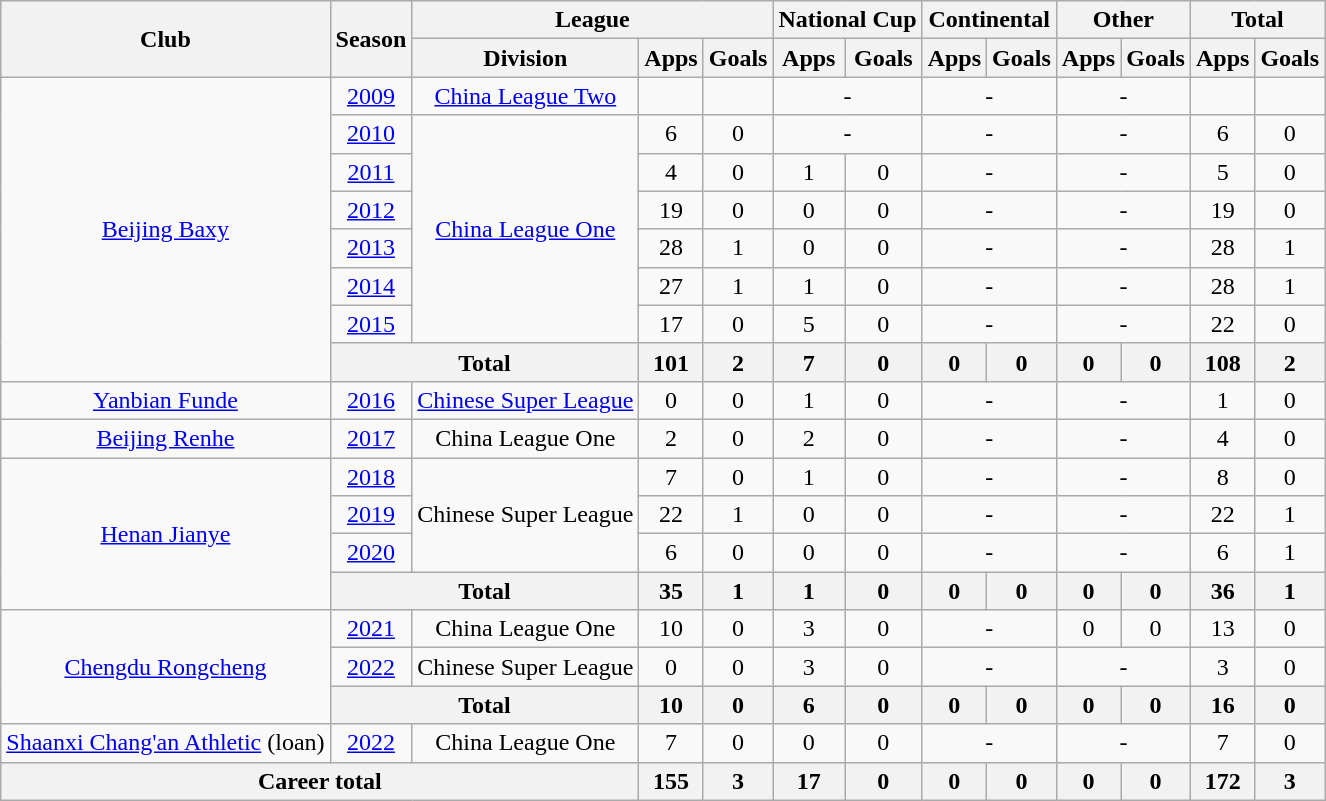<table class="wikitable" style="text-align: center">
<tr>
<th rowspan="2">Club</th>
<th rowspan="2">Season</th>
<th colspan="3">League</th>
<th colspan="2">National Cup</th>
<th colspan="2">Continental</th>
<th colspan="2">Other</th>
<th colspan="2">Total</th>
</tr>
<tr>
<th>Division</th>
<th>Apps</th>
<th>Goals</th>
<th>Apps</th>
<th>Goals</th>
<th>Apps</th>
<th>Goals</th>
<th>Apps</th>
<th>Goals</th>
<th>Apps</th>
<th>Goals</th>
</tr>
<tr>
<td rowspan="8"><a href='#'>Beijing Baxy</a></td>
<td><a href='#'>2009</a></td>
<td rowspan="1"><a href='#'>China League Two</a></td>
<td></td>
<td></td>
<td colspan="2">-</td>
<td colspan="2">-</td>
<td colspan="2">-</td>
<td></td>
<td></td>
</tr>
<tr>
<td><a href='#'>2010</a></td>
<td rowspan="6"><a href='#'>China League One</a></td>
<td>6</td>
<td>0</td>
<td colspan="2">-</td>
<td colspan="2">-</td>
<td colspan="2">-</td>
<td>6</td>
<td>0</td>
</tr>
<tr>
<td><a href='#'>2011</a></td>
<td>4</td>
<td>0</td>
<td>1</td>
<td>0</td>
<td colspan="2">-</td>
<td colspan="2">-</td>
<td>5</td>
<td>0</td>
</tr>
<tr>
<td><a href='#'>2012</a></td>
<td>19</td>
<td>0</td>
<td>0</td>
<td>0</td>
<td colspan="2">-</td>
<td colspan="2">-</td>
<td>19</td>
<td>0</td>
</tr>
<tr>
<td><a href='#'>2013</a></td>
<td>28</td>
<td>1</td>
<td>0</td>
<td>0</td>
<td colspan="2">-</td>
<td colspan="2">-</td>
<td>28</td>
<td>1</td>
</tr>
<tr>
<td><a href='#'>2014</a></td>
<td>27</td>
<td>1</td>
<td>1</td>
<td>0</td>
<td colspan="2">-</td>
<td colspan="2">-</td>
<td>28</td>
<td>1</td>
</tr>
<tr>
<td><a href='#'>2015</a></td>
<td>17</td>
<td>0</td>
<td>5</td>
<td>0</td>
<td colspan="2">-</td>
<td colspan="2">-</td>
<td>22</td>
<td>0</td>
</tr>
<tr>
<th colspan="2"><strong>Total</strong></th>
<th>101</th>
<th>2</th>
<th>7</th>
<th>0</th>
<th>0</th>
<th>0</th>
<th>0</th>
<th>0</th>
<th>108</th>
<th>2</th>
</tr>
<tr>
<td><a href='#'>Yanbian Funde</a></td>
<td><a href='#'>2016</a></td>
<td><a href='#'>Chinese Super League</a></td>
<td>0</td>
<td>0</td>
<td>1</td>
<td>0</td>
<td colspan="2">-</td>
<td colspan="2">-</td>
<td>1</td>
<td>0</td>
</tr>
<tr>
<td><a href='#'>Beijing Renhe</a></td>
<td><a href='#'>2017</a></td>
<td>China League One</td>
<td>2</td>
<td>0</td>
<td>2</td>
<td>0</td>
<td colspan="2">-</td>
<td colspan="2">-</td>
<td>4</td>
<td>0</td>
</tr>
<tr>
<td rowspan=4><a href='#'>Henan Jianye</a></td>
<td><a href='#'>2018</a></td>
<td rowspan=3>Chinese Super League</td>
<td>7</td>
<td>0</td>
<td>1</td>
<td>0</td>
<td colspan="2">-</td>
<td colspan="2">-</td>
<td>8</td>
<td>0</td>
</tr>
<tr>
<td><a href='#'>2019</a></td>
<td>22</td>
<td>1</td>
<td>0</td>
<td>0</td>
<td colspan="2">-</td>
<td colspan="2">-</td>
<td>22</td>
<td>1</td>
</tr>
<tr>
<td><a href='#'>2020</a></td>
<td>6</td>
<td>0</td>
<td>0</td>
<td>0</td>
<td colspan="2">-</td>
<td colspan="2">-</td>
<td>6</td>
<td>1</td>
</tr>
<tr>
<th colspan="2"><strong>Total</strong></th>
<th>35</th>
<th>1</th>
<th>1</th>
<th>0</th>
<th>0</th>
<th>0</th>
<th>0</th>
<th>0</th>
<th>36</th>
<th>1</th>
</tr>
<tr>
<td rowspan=3><a href='#'>Chengdu Rongcheng</a></td>
<td><a href='#'>2021</a></td>
<td>China League One</td>
<td>10</td>
<td>0</td>
<td>3</td>
<td>0</td>
<td colspan="2">-</td>
<td>0</td>
<td>0</td>
<td>13</td>
<td>0</td>
</tr>
<tr>
<td><a href='#'>2022</a></td>
<td>Chinese Super League</td>
<td>0</td>
<td>0</td>
<td>3</td>
<td>0</td>
<td colspan="2">-</td>
<td colspan="2">-</td>
<td>3</td>
<td>0</td>
</tr>
<tr>
<th colspan="2"><strong>Total</strong></th>
<th>10</th>
<th>0</th>
<th>6</th>
<th>0</th>
<th>0</th>
<th>0</th>
<th>0</th>
<th>0</th>
<th>16</th>
<th>0</th>
</tr>
<tr>
<td><a href='#'>Shaanxi Chang'an Athletic</a> (loan)</td>
<td><a href='#'>2022</a></td>
<td>China League One</td>
<td>7</td>
<td>0</td>
<td>0</td>
<td>0</td>
<td colspan="2">-</td>
<td colspan="2">-</td>
<td>7</td>
<td>0</td>
</tr>
<tr>
<th colspan=3>Career total</th>
<th>155</th>
<th>3</th>
<th>17</th>
<th>0</th>
<th>0</th>
<th>0</th>
<th>0</th>
<th>0</th>
<th>172</th>
<th>3</th>
</tr>
</table>
